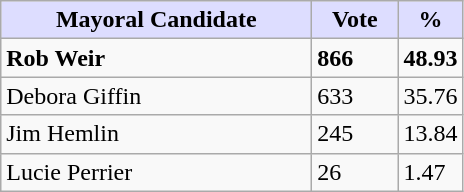<table class="wikitable">
<tr>
<th style="background:#ddf; width:200px;">Mayoral Candidate</th>
<th style="background:#ddf; width:50px;">Vote</th>
<th style="background:#ddf; width:30px;">%</th>
</tr>
<tr>
<td><strong>Rob Weir</strong></td>
<td><strong>866</strong></td>
<td><strong>48.93</strong></td>
</tr>
<tr>
<td>Debora Giffin</td>
<td>633</td>
<td>35.76</td>
</tr>
<tr>
<td>Jim Hemlin</td>
<td>245</td>
<td>13.84</td>
</tr>
<tr>
<td>Lucie Perrier</td>
<td>26</td>
<td>1.47</td>
</tr>
</table>
